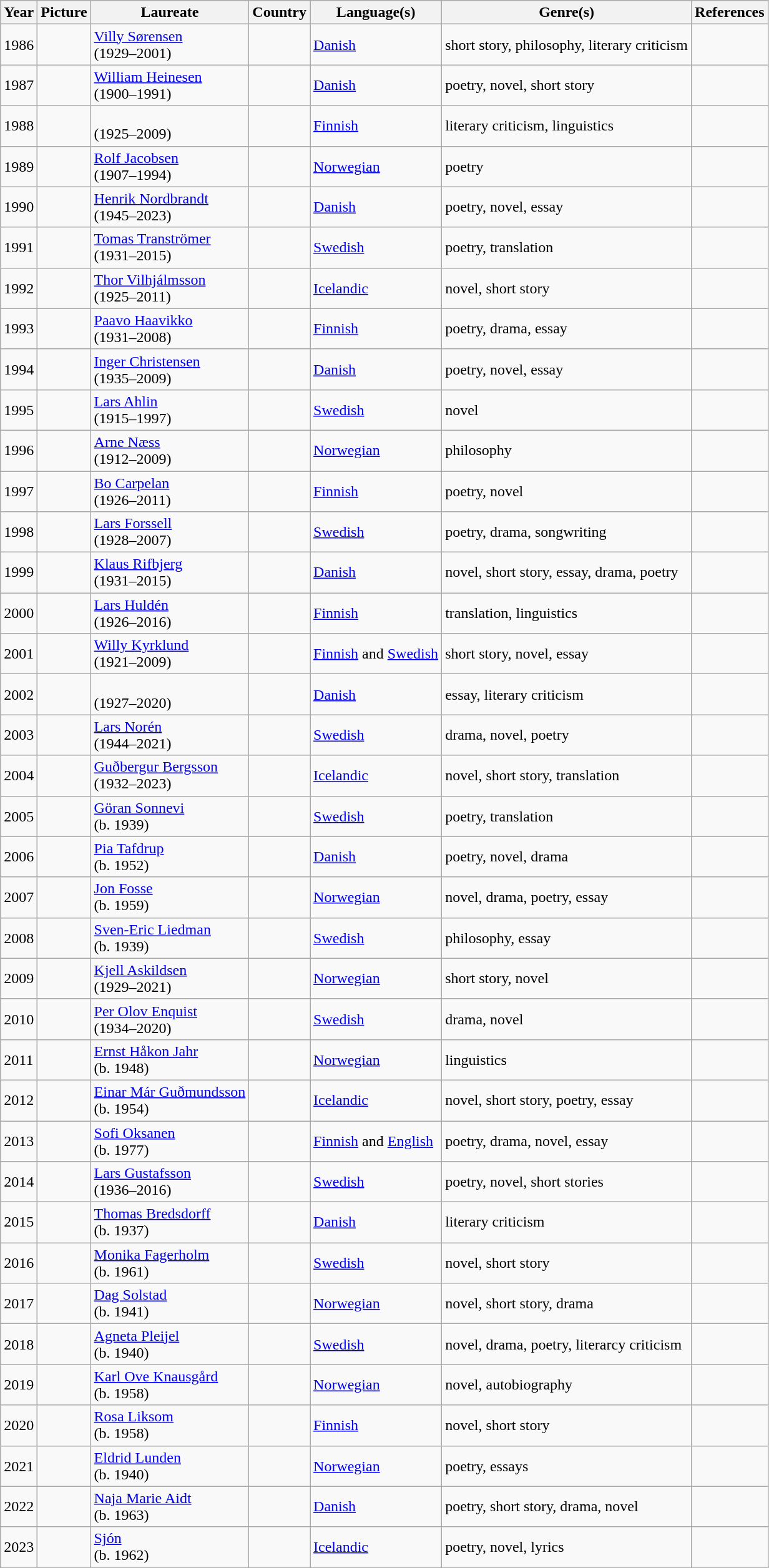<table class="wikitable sortable">
<tr>
<th>Year</th>
<th>Picture</th>
<th>Laureate</th>
<th>Country</th>
<th>Language(s)</th>
<th>Genre(s)</th>
<th>References</th>
</tr>
<tr>
<td>1986</td>
<td></td>
<td><a href='#'>Villy Sørensen</a> <br> (1929–2001)</td>
<td></td>
<td><a href='#'>Danish</a></td>
<td>short story, philosophy, literary criticism</td>
<td></td>
</tr>
<tr>
<td>1987</td>
<td></td>
<td><a href='#'>William Heinesen</a> <br> (1900–1991)</td>
<td></td>
<td><a href='#'>Danish</a></td>
<td>poetry, novel, short story</td>
<td></td>
</tr>
<tr>
<td>1988</td>
<td></td>
<td> <br> (1925–2009)</td>
<td></td>
<td><a href='#'>Finnish</a></td>
<td>literary criticism, linguistics</td>
<td></td>
</tr>
<tr>
<td>1989</td>
<td></td>
<td><a href='#'>Rolf Jacobsen</a> <br> (1907–1994)</td>
<td></td>
<td><a href='#'>Norwegian</a></td>
<td>poetry</td>
<td></td>
</tr>
<tr>
<td>1990</td>
<td></td>
<td><a href='#'>Henrik Nordbrandt</a> <br> (1945–2023)</td>
<td></td>
<td><a href='#'>Danish</a></td>
<td>poetry, novel, essay</td>
<td></td>
</tr>
<tr>
<td>1991</td>
<td></td>
<td><a href='#'>Tomas Tranströmer</a> <br> (1931–2015)</td>
<td></td>
<td><a href='#'>Swedish</a></td>
<td>poetry, translation</td>
<td></td>
</tr>
<tr>
<td>1992</td>
<td></td>
<td><a href='#'>Thor Vilhjálmsson</a> <br> (1925–2011)</td>
<td></td>
<td><a href='#'>Icelandic</a></td>
<td>novel, short story</td>
<td></td>
</tr>
<tr>
<td>1993</td>
<td></td>
<td><a href='#'>Paavo Haavikko</a> <br> (1931–2008)</td>
<td></td>
<td><a href='#'>Finnish</a></td>
<td>poetry, drama, essay</td>
<td></td>
</tr>
<tr>
<td>1994</td>
<td></td>
<td><a href='#'>Inger Christensen</a> <br> (1935–2009)</td>
<td></td>
<td><a href='#'>Danish</a></td>
<td>poetry, novel, essay</td>
<td></td>
</tr>
<tr>
<td>1995</td>
<td></td>
<td><a href='#'>Lars Ahlin</a> <br> (1915–1997)</td>
<td></td>
<td><a href='#'>Swedish</a></td>
<td>novel</td>
<td></td>
</tr>
<tr>
<td>1996</td>
<td></td>
<td><a href='#'>Arne Næss</a> <br> (1912–2009)</td>
<td></td>
<td><a href='#'>Norwegian</a></td>
<td>philosophy</td>
<td></td>
</tr>
<tr>
<td>1997</td>
<td></td>
<td><a href='#'>Bo Carpelan</a> <br> (1926–2011)</td>
<td></td>
<td><a href='#'>Finnish</a></td>
<td>poetry, novel</td>
<td></td>
</tr>
<tr>
<td>1998</td>
<td></td>
<td><a href='#'>Lars Forssell</a> <br> (1928–2007)</td>
<td></td>
<td><a href='#'>Swedish</a></td>
<td>poetry, drama, songwriting</td>
<td></td>
</tr>
<tr>
<td>1999</td>
<td></td>
<td><a href='#'>Klaus Rifbjerg</a> <br> (1931–2015)</td>
<td></td>
<td><a href='#'>Danish</a></td>
<td>novel, short story, essay, drama, poetry</td>
<td></td>
</tr>
<tr>
<td>2000</td>
<td></td>
<td><a href='#'>Lars Huldén</a> <br> (1926–2016)</td>
<td></td>
<td><a href='#'>Finnish</a></td>
<td>translation, linguistics</td>
<td></td>
</tr>
<tr>
<td>2001</td>
<td></td>
<td><a href='#'>Willy Kyrklund</a> <br> (1921–2009)</td>
<td></td>
<td><a href='#'>Finnish</a> and <a href='#'>Swedish</a></td>
<td>short story, novel, essay</td>
<td></td>
</tr>
<tr>
<td>2002</td>
<td></td>
<td> <br> (1927–2020)</td>
<td></td>
<td><a href='#'>Danish</a></td>
<td>essay, literary criticism</td>
<td></td>
</tr>
<tr>
<td>2003</td>
<td></td>
<td><a href='#'>Lars Norén</a> <br> (1944–2021)</td>
<td></td>
<td><a href='#'>Swedish</a></td>
<td>drama, novel, poetry</td>
<td></td>
</tr>
<tr>
<td>2004</td>
<td></td>
<td><a href='#'>Guðbergur Bergsson</a> <br> (1932–2023)</td>
<td></td>
<td><a href='#'>Icelandic</a></td>
<td>novel, short story, translation</td>
<td></td>
</tr>
<tr>
<td>2005</td>
<td></td>
<td><a href='#'>Göran Sonnevi</a> <br> (b. 1939)</td>
<td></td>
<td><a href='#'>Swedish</a></td>
<td>poetry, translation</td>
<td></td>
</tr>
<tr>
<td>2006</td>
<td></td>
<td><a href='#'>Pia Tafdrup</a> <br> (b. 1952)</td>
<td></td>
<td><a href='#'>Danish</a></td>
<td>poetry, novel, drama</td>
<td></td>
</tr>
<tr>
<td>2007</td>
<td></td>
<td><a href='#'>Jon Fosse</a> <br> (b. 1959)</td>
<td></td>
<td><a href='#'>Norwegian</a></td>
<td>novel, drama, poetry, essay</td>
<td></td>
</tr>
<tr>
<td>2008</td>
<td></td>
<td><a href='#'>Sven-Eric Liedman</a> <br> (b. 1939)</td>
<td></td>
<td><a href='#'>Swedish</a></td>
<td>philosophy, essay</td>
<td></td>
</tr>
<tr>
<td>2009</td>
<td></td>
<td><a href='#'>Kjell Askildsen</a> <br> (1929–2021)</td>
<td></td>
<td><a href='#'>Norwegian</a></td>
<td>short story, novel</td>
<td></td>
</tr>
<tr>
<td>2010</td>
<td></td>
<td><a href='#'>Per Olov Enquist</a> <br> (1934–2020)</td>
<td></td>
<td><a href='#'>Swedish</a></td>
<td>drama, novel</td>
<td></td>
</tr>
<tr>
<td>2011</td>
<td></td>
<td><a href='#'>Ernst Håkon Jahr</a> <br> (b. 1948)</td>
<td></td>
<td><a href='#'>Norwegian</a></td>
<td>linguistics</td>
<td></td>
</tr>
<tr>
<td>2012</td>
<td></td>
<td><a href='#'>Einar Már Guðmundsson</a> <br> (b. 1954)</td>
<td></td>
<td><a href='#'>Icelandic</a></td>
<td>novel, short story, poetry, essay</td>
<td></td>
</tr>
<tr>
<td>2013</td>
<td></td>
<td><a href='#'>Sofi Oksanen</a> <br> (b. 1977)</td>
<td></td>
<td><a href='#'>Finnish</a> and <a href='#'>English</a></td>
<td>poetry, drama, novel, essay</td>
<td></td>
</tr>
<tr>
<td>2014</td>
<td></td>
<td><a href='#'>Lars Gustafsson</a> <br> (1936–2016)</td>
<td></td>
<td><a href='#'>Swedish</a></td>
<td>poetry, novel, short stories</td>
<td></td>
</tr>
<tr>
<td>2015</td>
<td></td>
<td><a href='#'>Thomas Bredsdorff</a> <br> (b. 1937)</td>
<td></td>
<td><a href='#'>Danish</a></td>
<td>literary criticism</td>
<td></td>
</tr>
<tr>
<td>2016</td>
<td></td>
<td><a href='#'>Monika Fagerholm</a> <br> (b. 1961)</td>
<td></td>
<td><a href='#'>Swedish</a></td>
<td>novel, short story</td>
<td></td>
</tr>
<tr>
<td>2017</td>
<td></td>
<td><a href='#'>Dag Solstad</a> <br> (b. 1941)</td>
<td></td>
<td><a href='#'>Norwegian</a></td>
<td>novel, short story, drama</td>
<td></td>
</tr>
<tr>
<td>2018</td>
<td></td>
<td><a href='#'>Agneta Pleijel</a> <br> (b. 1940)</td>
<td></td>
<td><a href='#'>Swedish</a></td>
<td>novel, drama, poetry, literarcy criticism</td>
<td></td>
</tr>
<tr>
<td>2019</td>
<td></td>
<td><a href='#'>Karl Ove Knausgård</a> <br> (b. 1958)</td>
<td></td>
<td><a href='#'>Norwegian</a></td>
<td>novel, autobiography</td>
<td></td>
</tr>
<tr>
<td>2020</td>
<td></td>
<td><a href='#'>Rosa Liksom</a> <br> (b. 1958)</td>
<td></td>
<td><a href='#'>Finnish</a></td>
<td>novel, short story</td>
<td></td>
</tr>
<tr>
<td>2021</td>
<td></td>
<td><a href='#'>Eldrid Lunden</a> <br> (b. 1940)</td>
<td></td>
<td><a href='#'>Norwegian</a></td>
<td>poetry, essays</td>
<td></td>
</tr>
<tr>
<td>2022</td>
<td></td>
<td><a href='#'>Naja Marie Aidt</a> <br> (b. 1963)</td>
<td></td>
<td><a href='#'>Danish</a></td>
<td>poetry, short story, drama, novel</td>
<td></td>
</tr>
<tr>
<td>2023</td>
<td></td>
<td><a href='#'>Sjón</a> <br> (b. 1962)</td>
<td></td>
<td><a href='#'>Icelandic</a></td>
<td>poetry, novel, lyrics</td>
<td></td>
</tr>
</table>
